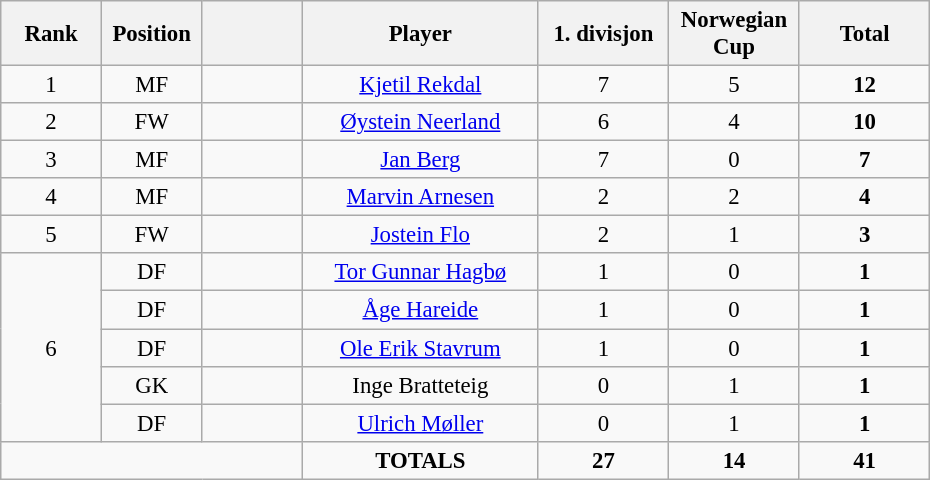<table class="wikitable" style="font-size: 95%; text-align: center;">
<tr>
<th width=60>Rank</th>
<th width=60>Position</th>
<th width=60></th>
<th width=150>Player</th>
<th width=80>1. divisjon</th>
<th width=80>Norwegian Cup</th>
<th width=80><strong>Total</strong></th>
</tr>
<tr>
<td>1</td>
<td>MF</td>
<td></td>
<td><a href='#'>Kjetil Rekdal</a></td>
<td>7</td>
<td>5</td>
<td><strong>12</strong></td>
</tr>
<tr>
<td>2</td>
<td>FW</td>
<td></td>
<td><a href='#'>Øystein Neerland</a></td>
<td>6</td>
<td>4</td>
<td><strong>10</strong></td>
</tr>
<tr>
<td>3</td>
<td>MF</td>
<td></td>
<td><a href='#'>Jan Berg</a></td>
<td>7</td>
<td>0</td>
<td><strong>7</strong></td>
</tr>
<tr>
<td>4</td>
<td>MF</td>
<td></td>
<td><a href='#'>Marvin Arnesen</a></td>
<td>2</td>
<td>2</td>
<td><strong>4</strong></td>
</tr>
<tr>
<td>5</td>
<td>FW</td>
<td></td>
<td><a href='#'>Jostein Flo</a></td>
<td>2</td>
<td>1</td>
<td><strong>3</strong></td>
</tr>
<tr>
<td rowspan="5">6</td>
<td>DF</td>
<td></td>
<td><a href='#'>Tor Gunnar Hagbø</a></td>
<td>1</td>
<td>0</td>
<td><strong>1</strong></td>
</tr>
<tr>
<td>DF</td>
<td></td>
<td><a href='#'>Åge Hareide</a></td>
<td>1</td>
<td>0</td>
<td><strong>1</strong></td>
</tr>
<tr>
<td>DF</td>
<td></td>
<td><a href='#'>Ole Erik Stavrum</a></td>
<td>1</td>
<td>0</td>
<td><strong>1</strong></td>
</tr>
<tr>
<td>GK</td>
<td></td>
<td>Inge Bratteteig</td>
<td>0</td>
<td>1</td>
<td><strong>1</strong></td>
</tr>
<tr>
<td>DF</td>
<td></td>
<td><a href='#'>Ulrich Møller</a></td>
<td>0</td>
<td>1</td>
<td><strong>1</strong></td>
</tr>
<tr>
<td colspan="3"></td>
<td><strong>TOTALS</strong></td>
<td><strong>27</strong></td>
<td><strong>14</strong></td>
<td><strong>41</strong></td>
</tr>
</table>
